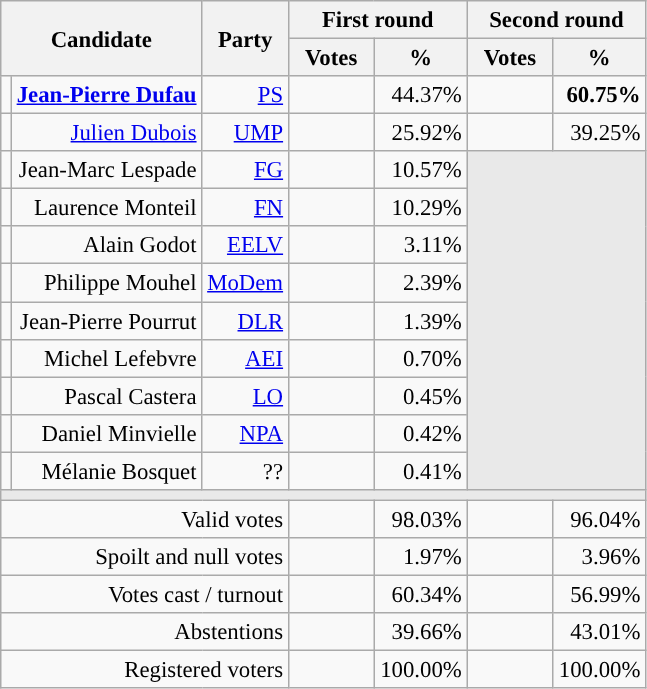<table class="wikitable" style="text-align:right;font-size:95%;">
<tr>
<th rowspan=2 colspan=2>Candidate</th>
<th rowspan=2 colspan=1>Party</th>
<th colspan=2>First round</th>
<th colspan=2>Second round</th>
</tr>
<tr>
<th style="width:50px;">Votes</th>
<th style="width:55px;">%</th>
<th style="width:50px;">Votes</th>
<th style="width:55px;">%</th>
</tr>
<tr>
<td style="color:inherit;background-color:"></td>
<td><strong><a href='#'>Jean-Pierre Dufau</a></strong></td>
<td><a href='#'>PS</a></td>
<td></td>
<td>44.37%</td>
<td><strong></strong></td>
<td><strong>60.75%</strong></td>
</tr>
<tr>
<td style="color:inherit;background-color:"></td>
<td><a href='#'>Julien Dubois</a></td>
<td><a href='#'>UMP</a></td>
<td></td>
<td>25.92%</td>
<td></td>
<td>39.25%</td>
</tr>
<tr>
<td style="color:inherit;background-color:"></td>
<td>Jean-Marc Lespade</td>
<td><a href='#'>FG</a></td>
<td></td>
<td>10.57%</td>
<td colspan=7 rowspan=9 style="background-color:#E9E9E9;"></td>
</tr>
<tr>
<td style="color:inherit;background-color:"></td>
<td>Laurence Monteil</td>
<td><a href='#'>FN</a></td>
<td></td>
<td>10.29%</td>
</tr>
<tr>
<td style="color:inherit;background-color:"></td>
<td>Alain Godot</td>
<td><a href='#'>EELV</a></td>
<td></td>
<td>3.11%</td>
</tr>
<tr>
<td style="color:inherit;background-color:"></td>
<td>Philippe Mouhel</td>
<td><a href='#'>MoDem</a></td>
<td></td>
<td>2.39%</td>
</tr>
<tr>
<td style="color:inherit;background-color:"></td>
<td>Jean-Pierre Pourrut</td>
<td><a href='#'>DLR</a></td>
<td></td>
<td>1.39%</td>
</tr>
<tr>
<td style="color:inherit;background-color:"></td>
<td>Michel Lefebvre</td>
<td><a href='#'>AEI</a></td>
<td></td>
<td>0.70%</td>
</tr>
<tr>
<td style="color:inherit;background-color:"></td>
<td>Pascal Castera</td>
<td><a href='#'>LO</a></td>
<td></td>
<td>0.45%</td>
</tr>
<tr>
<td style="color:inherit;background-color:"></td>
<td>Daniel Minvielle</td>
<td><a href='#'>NPA</a></td>
<td></td>
<td>0.42%</td>
</tr>
<tr>
<td style="background-color:;"></td>
<td>Mélanie Bosquet</td>
<td>??</td>
<td></td>
<td>0.41%</td>
</tr>
<tr>
<td colspan=7 style="background-color:#E9E9E9;"></td>
</tr>
<tr>
<td colspan=3>Valid votes</td>
<td></td>
<td>98.03%</td>
<td></td>
<td>96.04%</td>
</tr>
<tr>
<td colspan=3>Spoilt and null votes</td>
<td></td>
<td>1.97%</td>
<td></td>
<td>3.96%</td>
</tr>
<tr>
<td colspan=3>Votes cast / turnout</td>
<td></td>
<td>60.34%</td>
<td></td>
<td>56.99%</td>
</tr>
<tr>
<td colspan=3>Abstentions</td>
<td></td>
<td>39.66%</td>
<td></td>
<td>43.01%</td>
</tr>
<tr>
<td colspan=3>Registered voters</td>
<td></td>
<td>100.00%</td>
<td></td>
<td>100.00%</td>
</tr>
</table>
